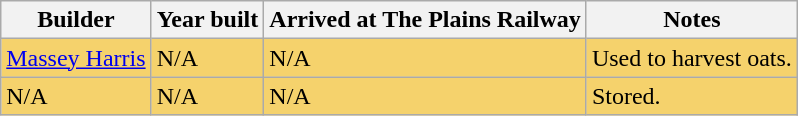<table class="sortable wikitable" border="1">
<tr>
<th>Builder</th>
<th>Year built</th>
<th>Arrived at The Plains Railway</th>
<th>Notes</th>
</tr>
<tr style="background:#F5D26C;">
<td><a href='#'>Massey Harris</a></td>
<td>N/A</td>
<td>N/A</td>
<td>Used to harvest oats.</td>
</tr>
<tr style="background:#F5D26C;">
<td>N/A</td>
<td>N/A</td>
<td>N/A</td>
<td>Stored.</td>
</tr>
</table>
